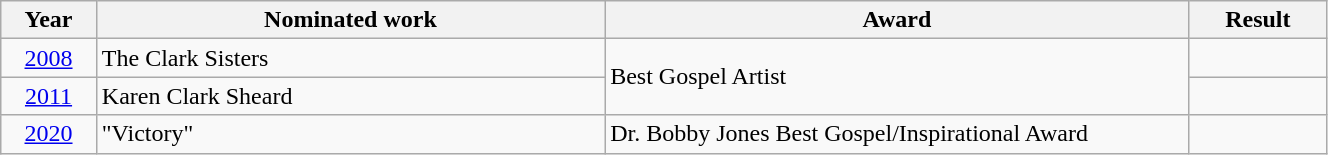<table class="wikitable" style="width:70%;">
<tr>
<th style="width:3%;">Year</th>
<th style="width:20%;">Nominated work</th>
<th style="width:23%;">Award</th>
<th style="width:5%;">Result</th>
</tr>
<tr>
<td align="center"><a href='#'>2008</a></td>
<td>The Clark Sisters</td>
<td rowspan="2">Best Gospel Artist</td>
<td></td>
</tr>
<tr>
<td align="center"><a href='#'>2011</a></td>
<td>Karen Clark Sheard</td>
<td></td>
</tr>
<tr>
<td align="center"><a href='#'>2020</a></td>
<td>"Victory"</td>
<td>Dr. Bobby Jones Best Gospel/Inspirational Award</td>
<td></td>
</tr>
</table>
